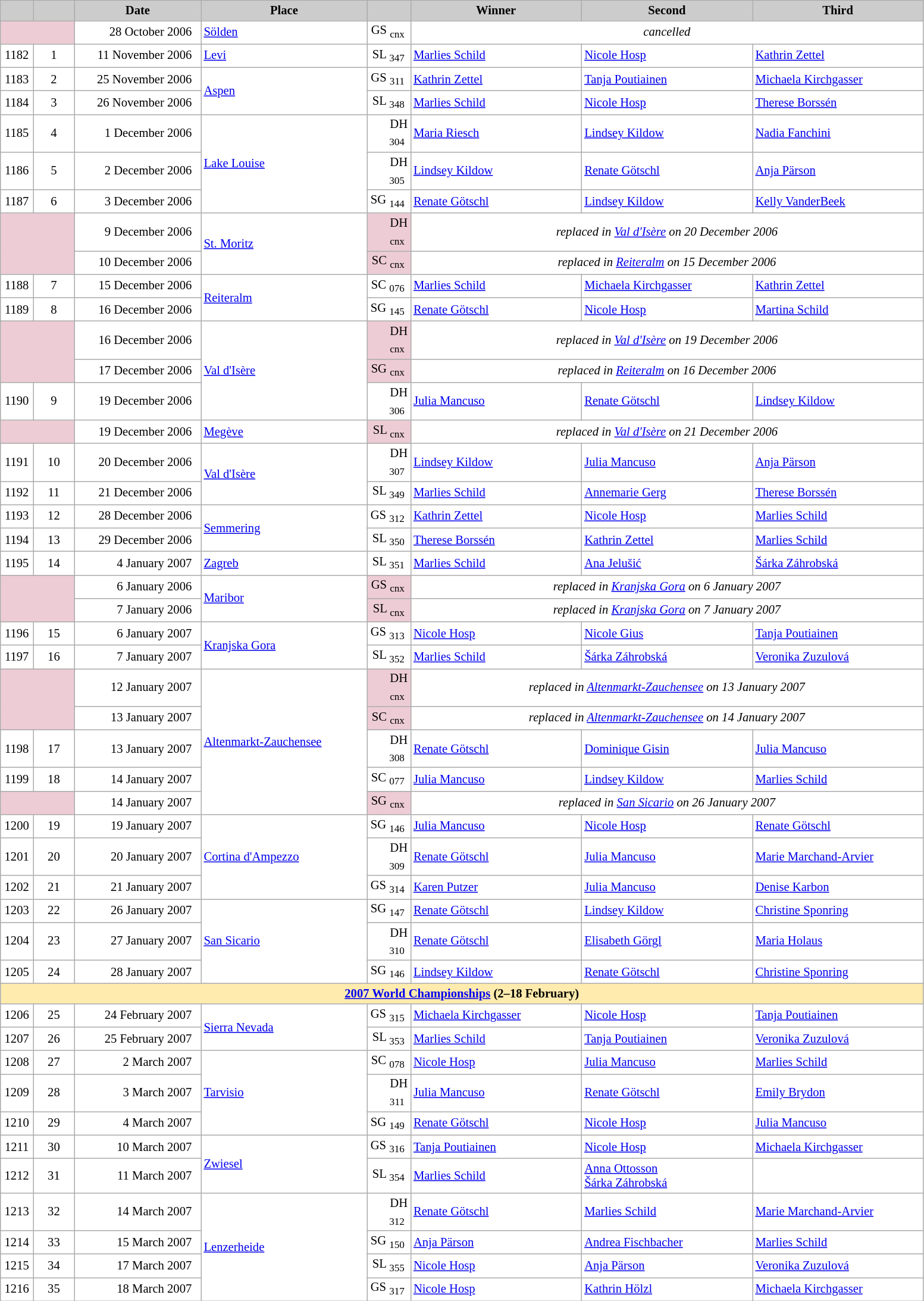<table class="wikitable plainrowheaders" style="background:#fff; font-size:86%; line-height:16px; border:grey solid 1px; border-collapse:collapse;">
<tr style="background:#ccc; text-align:center;">
<td align="center" width="30"></td>
<td align="center" width="40"></td>
<td align="center" width="135"><strong>Date</strong></td>
<td align="center" width="180"><strong>Place</strong></td>
<td align="center" width="42"></td>
<td align="center" width="185"><strong>Winner</strong></td>
<td align="center" width="185"><strong>Second</strong></td>
<td align="center" width="185"><strong>Third</strong></td>
</tr>
<tr>
<td bgcolor="EDCCD5" colspan=2></td>
<td align=right>28 October 2006  </td>
<td> <a href='#'>Sölden</a></td>
<td align=right>GS <sub>cnx</sub> </td>
<td colspan=3 align=center><em>cancelled</em></td>
</tr>
<tr>
<td align=center>1182</td>
<td align=center>1</td>
<td align=right>11 November 2006  </td>
<td> <a href='#'>Levi</a></td>
<td align=right>SL <sub>347</sub> </td>
<td> <a href='#'>Marlies Schild</a></td>
<td> <a href='#'>Nicole Hosp</a></td>
<td> <a href='#'>Kathrin Zettel</a></td>
</tr>
<tr>
<td align=center>1183</td>
<td align=center>2</td>
<td align=right>25 November 2006  </td>
<td rowspan=2> <a href='#'>Aspen</a></td>
<td align=right>GS <sub>311</sub> </td>
<td> <a href='#'>Kathrin Zettel</a></td>
<td> <a href='#'>Tanja Poutiainen</a></td>
<td> <a href='#'>Michaela Kirchgasser</a></td>
</tr>
<tr>
<td align=center>1184</td>
<td align=center>3</td>
<td align=right>26 November 2006  </td>
<td align=right>SL <sub>348</sub> </td>
<td> <a href='#'>Marlies Schild</a></td>
<td> <a href='#'>Nicole Hosp</a></td>
<td> <a href='#'>Therese Borssén</a></td>
</tr>
<tr>
<td align=center>1185</td>
<td align=center>4</td>
<td align=right>1 December 2006  </td>
<td rowspan=3> <a href='#'>Lake Louise</a></td>
<td align=right>DH <sub>304</sub> </td>
<td> <a href='#'>Maria Riesch</a></td>
<td> <a href='#'>Lindsey Kildow</a></td>
<td> <a href='#'>Nadia Fanchini</a></td>
</tr>
<tr>
<td align=center>1186</td>
<td align=center>5</td>
<td align=right>2 December 2006  </td>
<td align=right>DH <sub>305</sub> </td>
<td> <a href='#'>Lindsey Kildow</a></td>
<td> <a href='#'>Renate Götschl</a></td>
<td> <a href='#'>Anja Pärson</a></td>
</tr>
<tr>
<td align=center>1187</td>
<td align=center>6</td>
<td align=right>3 December 2006  </td>
<td align=right>SG <sub>144</sub> </td>
<td> <a href='#'>Renate Götschl</a></td>
<td> <a href='#'>Lindsey Kildow</a></td>
<td> <a href='#'>Kelly VanderBeek</a></td>
</tr>
<tr>
<td bgcolor="EDCCD5" rowspan=2 colspan=2></td>
<td align=right>9 December 2006  </td>
<td rowspan=2> <a href='#'>St. Moritz</a></td>
<td align=right bgcolor="EDCCD5">DH <sub>cnx</sub> </td>
<td colspan=3 align=center><em>replaced in <a href='#'>Val d'Isère</a> on 20 December 2006</em></td>
</tr>
<tr>
<td align=right>10 December 2006  </td>
<td align=right bgcolor="EDCCD5">SC <sub>cnx</sub> </td>
<td colspan=3 align=center><em>replaced in <a href='#'>Reiteralm</a> on 15 December 2006</em></td>
</tr>
<tr>
<td align=center>1188</td>
<td align=center>7</td>
<td align=right><small></small>15 December 2006  </td>
<td rowspan=2> <a href='#'>Reiteralm</a></td>
<td align=right>SC <sub>076</sub> </td>
<td> <a href='#'>Marlies Schild</a></td>
<td> <a href='#'>Michaela Kirchgasser</a></td>
<td> <a href='#'>Kathrin Zettel</a></td>
</tr>
<tr>
<td align=center>1189</td>
<td align=center>8</td>
<td align=right><small></small>16 December 2006  </td>
<td align=right>SG <sub>145</sub> </td>
<td> <a href='#'>Renate Götschl</a></td>
<td> <a href='#'>Nicole Hosp</a></td>
<td> <a href='#'>Martina Schild</a></td>
</tr>
<tr>
<td bgcolor="EDCCD5" rowspan=2 colspan=2></td>
<td align=right>16 December 2006  </td>
<td rowspan=3> <a href='#'>Val d'Isère</a></td>
<td align=right bgcolor="EDCCD5">DH <sub>cnx</sub> </td>
<td colspan=3 align=center><em>replaced in <a href='#'>Val d'Isère</a> on 19 December 2006</em></td>
</tr>
<tr>
<td align=right>17 December 2006  </td>
<td align=right bgcolor="EDCCD5">SG <sub>cnx</sub> </td>
<td colspan=3 align=center><em>replaced in <a href='#'>Reiteralm</a> on 16 December 2006</em></td>
</tr>
<tr>
<td align=center>1190</td>
<td align=center>9</td>
<td align=right><small></small>19 December 2006  </td>
<td align=right>DH <sub>306</sub> </td>
<td> <a href='#'>Julia Mancuso</a></td>
<td> <a href='#'>Renate Götschl</a></td>
<td> <a href='#'>Lindsey Kildow</a></td>
</tr>
<tr>
<td bgcolor="EDCCD5" colspan=2></td>
<td align=right>19 December 2006  </td>
<td> <a href='#'>Megève</a></td>
<td align=right bgcolor="EDCCD5">SL <sub>cnx</sub> </td>
<td colspan=3 align=center><em>replaced in <a href='#'>Val d'Isère</a> on 21 December 2006</em></td>
</tr>
<tr>
<td align=center>1191</td>
<td align=center>10</td>
<td align=right><small></small>20 December 2006  </td>
<td rowspan=2> <a href='#'>Val d'Isère</a></td>
<td align=right>DH <sub>307</sub> </td>
<td> <a href='#'>Lindsey Kildow</a></td>
<td> <a href='#'>Julia Mancuso</a></td>
<td> <a href='#'>Anja Pärson</a></td>
</tr>
<tr>
<td align=center>1192</td>
<td align=center>11</td>
<td align=right><small></small>21 December 2006  </td>
<td align=right>SL <sub>349</sub> </td>
<td> <a href='#'>Marlies Schild</a></td>
<td> <a href='#'>Annemarie Gerg</a></td>
<td> <a href='#'>Therese Borssén</a></td>
</tr>
<tr>
<td align=center>1193</td>
<td align=center>12</td>
<td align=right>28 December 2006  </td>
<td rowspan=2> <a href='#'>Semmering</a></td>
<td align=right>GS <sub>312</sub> </td>
<td> <a href='#'>Kathrin Zettel</a></td>
<td> <a href='#'>Nicole Hosp</a></td>
<td> <a href='#'>Marlies Schild</a></td>
</tr>
<tr>
<td align=center>1194</td>
<td align=center>13</td>
<td align=right>29 December 2006  </td>
<td align=right>SL <sub>350</sub> </td>
<td> <a href='#'>Therese Borssén</a></td>
<td> <a href='#'>Kathrin Zettel</a></td>
<td> <a href='#'>Marlies Schild</a></td>
</tr>
<tr>
<td align=center>1195</td>
<td align=center>14</td>
<td align=right>4 January 2007  </td>
<td> <a href='#'>Zagreb</a></td>
<td align=right>SL <sub>351</sub> </td>
<td> <a href='#'>Marlies Schild</a></td>
<td> <a href='#'>Ana Jelušić</a></td>
<td> <a href='#'>Šárka Záhrobská</a></td>
</tr>
<tr>
<td bgcolor="EDCCD5" rowspan=2 colspan=2></td>
<td align=right>6 January 2006  </td>
<td rowspan=2> <a href='#'>Maribor</a></td>
<td align=right bgcolor="EDCCD5">GS <sub>cnx</sub> </td>
<td colspan=3 align=center><em>replaced in <a href='#'>Kranjska Gora</a> on 6 January 2007</em></td>
</tr>
<tr>
<td align=right>7 January 2006  </td>
<td align=right bgcolor="EDCCD5">SL <sub>cnx</sub> </td>
<td colspan=3 align=center><em>replaced in <a href='#'>Kranjska Gora</a> on 7 January 2007</em></td>
</tr>
<tr>
<td align=center>1196</td>
<td align=center>15</td>
<td align=right><small></small>6 January 2007  </td>
<td rowspan=2> <a href='#'>Kranjska Gora</a></td>
<td align=right>GS <sub>313</sub> </td>
<td> <a href='#'>Nicole Hosp</a></td>
<td> <a href='#'>Nicole Gius</a></td>
<td> <a href='#'>Tanja Poutiainen</a></td>
</tr>
<tr>
<td align=center>1197</td>
<td align=center>16</td>
<td align=right><small></small>7 January 2007  </td>
<td align=right>SL <sub>352</sub> </td>
<td> <a href='#'>Marlies Schild</a></td>
<td> <a href='#'>Šárka Záhrobská</a></td>
<td> <a href='#'>Veronika Zuzulová</a></td>
</tr>
<tr>
<td bgcolor="EDCCD5" rowspan=2 colspan=2></td>
<td align=right>12 January 2007  </td>
<td rowspan=5> <a href='#'>Altenmarkt-Zauchensee</a></td>
<td align=right bgcolor="EDCCD5">DH <sub>cnx</sub> </td>
<td colspan=3 align=center><em>replaced in <a href='#'>Altenmarkt-Zauchensee</a> on 13 January 2007</em></td>
</tr>
<tr>
<td align=right>13 January 2007  </td>
<td align=right bgcolor="EDCCD5">SC <sub>cnx</sub> </td>
<td colspan=3 align=center><em>replaced in <a href='#'>Altenmarkt-Zauchensee</a> on 14 January 2007</em></td>
</tr>
<tr>
<td align=center>1198</td>
<td align=center>17</td>
<td align=right><small></small>13 January 2007  </td>
<td align=right>DH <sub>308</sub> </td>
<td> <a href='#'>Renate Götschl</a></td>
<td> <a href='#'>Dominique Gisin</a></td>
<td> <a href='#'>Julia Mancuso</a></td>
</tr>
<tr>
<td align=center>1199</td>
<td align=center>18</td>
<td align=right><small></small>14 January 2007  </td>
<td align=right>SC <sub>077</sub> </td>
<td> <a href='#'>Julia Mancuso</a></td>
<td> <a href='#'>Lindsey Kildow</a></td>
<td> <a href='#'>Marlies Schild</a></td>
</tr>
<tr>
<td bgcolor="EDCCD5" colspan=2></td>
<td align=right>14 January 2007  </td>
<td align=right bgcolor="EDCCD5">SG <sub>cnx</sub> </td>
<td colspan=3 align=center><em>replaced in <a href='#'>San Sicario</a> on 26 January 2007</em></td>
</tr>
<tr>
<td align=center>1200</td>
<td align=center>19</td>
<td align=right>19 January 2007  </td>
<td rowspan=3> <a href='#'>Cortina d'Ampezzo</a></td>
<td align=right>SG <sub>146</sub> </td>
<td> <a href='#'>Julia Mancuso</a></td>
<td> <a href='#'>Nicole Hosp</a></td>
<td> <a href='#'>Renate Götschl</a></td>
</tr>
<tr>
<td align=center>1201</td>
<td align=center>20</td>
<td align=right>20 January 2007  </td>
<td align=right>DH <sub>309</sub> </td>
<td> <a href='#'>Renate Götschl</a></td>
<td> <a href='#'>Julia Mancuso</a></td>
<td> <a href='#'>Marie Marchand-Arvier</a></td>
</tr>
<tr>
<td align=center>1202</td>
<td align=center>21</td>
<td align=right>21 January 2007  </td>
<td align=right>GS <sub>314</sub> </td>
<td> <a href='#'>Karen Putzer</a></td>
<td> <a href='#'>Julia Mancuso</a></td>
<td> <a href='#'>Denise Karbon</a></td>
</tr>
<tr>
<td align=center>1203</td>
<td align=center>22</td>
<td align=right><small></small>26 January 2007  </td>
<td rowspan=3> <a href='#'>San Sicario</a></td>
<td align=right>SG <sub>147</sub> </td>
<td> <a href='#'>Renate Götschl</a></td>
<td> <a href='#'>Lindsey Kildow</a></td>
<td> <a href='#'>Christine Sponring</a></td>
</tr>
<tr>
<td align=center>1204</td>
<td align=center>23</td>
<td align=right>27 January 2007  </td>
<td align=right>DH <sub>310</sub> </td>
<td> <a href='#'>Renate Götschl</a></td>
<td> <a href='#'>Elisabeth Görgl</a></td>
<td> <a href='#'>Maria Holaus</a></td>
</tr>
<tr>
<td align=center>1205</td>
<td align=center>24</td>
<td align=right>28 January 2007  </td>
<td align=right>SG <sub>146</sub> </td>
<td> <a href='#'>Lindsey Kildow</a></td>
<td> <a href='#'>Renate Götschl</a></td>
<td> <a href='#'>Christine Sponring</a></td>
</tr>
<tr style="background:#FFEBAD">
<td colspan="8" style="text-align:center;"><strong><a href='#'>2007 World Championships</a> (2–18 February)</strong></td>
</tr>
<tr>
<td align=center>1206</td>
<td align=center>25</td>
<td align=right>24 February 2007  </td>
<td rowspan=2> <a href='#'>Sierra Nevada</a></td>
<td align=right>GS <sub>315</sub> </td>
<td> <a href='#'>Michaela Kirchgasser</a></td>
<td> <a href='#'>Nicole Hosp</a></td>
<td> <a href='#'>Tanja Poutiainen</a></td>
</tr>
<tr>
<td align=center>1207</td>
<td align=center>26</td>
<td align=right>25 February 2007  </td>
<td align=right>SL <sub>353</sub> </td>
<td> <a href='#'>Marlies Schild</a></td>
<td> <a href='#'>Tanja Poutiainen</a></td>
<td> <a href='#'>Veronika Zuzulová</a></td>
</tr>
<tr>
<td align=center>1208</td>
<td align=center>27</td>
<td align=right>2 March 2007  </td>
<td rowspan=3> <a href='#'>Tarvisio</a></td>
<td align=right>SC <sub>078</sub> </td>
<td> <a href='#'>Nicole Hosp</a></td>
<td> <a href='#'>Julia Mancuso</a></td>
<td> <a href='#'>Marlies Schild</a></td>
</tr>
<tr>
<td align=center>1209</td>
<td align=center>28</td>
<td align=right>3 March 2007  </td>
<td align=right>DH <sub>311</sub> </td>
<td> <a href='#'>Julia Mancuso</a></td>
<td> <a href='#'>Renate Götschl</a></td>
<td> <a href='#'>Emily Brydon</a></td>
</tr>
<tr>
<td align=center>1210</td>
<td align=center>29</td>
<td align=right>4 March 2007  </td>
<td align=right>SG <sub>149</sub> </td>
<td> <a href='#'>Renate Götschl</a></td>
<td> <a href='#'>Nicole Hosp</a></td>
<td> <a href='#'>Julia Mancuso</a></td>
</tr>
<tr>
<td align=center>1211</td>
<td align=center>30</td>
<td align=right>10 March 2007  </td>
<td rowspan=2> <a href='#'>Zwiesel</a></td>
<td align=right>GS <sub>316</sub> </td>
<td> <a href='#'>Tanja Poutiainen</a></td>
<td> <a href='#'>Nicole Hosp</a></td>
<td> <a href='#'>Michaela Kirchgasser</a></td>
</tr>
<tr>
<td align=center>1212</td>
<td align=center>31</td>
<td align=right>11 March 2007  </td>
<td align=right>SL <sub>354</sub> </td>
<td> <a href='#'>Marlies Schild</a></td>
<td> <a href='#'>Anna Ottosson</a><br> <a href='#'>Šárka Záhrobská</a></td>
<td></td>
</tr>
<tr>
<td align=center>1213</td>
<td align=center>32</td>
<td align=right>14 March 2007  </td>
<td rowspan=4> <a href='#'>Lenzerheide</a></td>
<td align=right>DH <sub>312</sub> </td>
<td> <a href='#'>Renate Götschl</a></td>
<td> <a href='#'>Marlies Schild</a></td>
<td> <a href='#'>Marie Marchand-Arvier</a></td>
</tr>
<tr>
<td align=center>1214</td>
<td align=center>33</td>
<td align=right>15 March 2007  </td>
<td align=right>SG <sub>150</sub> </td>
<td> <a href='#'>Anja Pärson</a></td>
<td> <a href='#'>Andrea Fischbacher</a></td>
<td> <a href='#'>Marlies Schild</a></td>
</tr>
<tr>
<td align=center>1215</td>
<td align=center>34</td>
<td align=right>17 March 2007  </td>
<td align=right>SL <sub>355</sub> </td>
<td> <a href='#'>Nicole Hosp</a></td>
<td> <a href='#'>Anja Pärson</a></td>
<td> <a href='#'>Veronika Zuzulová</a></td>
</tr>
<tr>
<td align=center>1216</td>
<td align=center>35</td>
<td align=right>18 March 2007  </td>
<td align=right>GS <sub>317</sub> </td>
<td> <a href='#'>Nicole Hosp</a></td>
<td> <a href='#'>Kathrin Hölzl</a></td>
<td> <a href='#'>Michaela Kirchgasser</a></td>
</tr>
</table>
